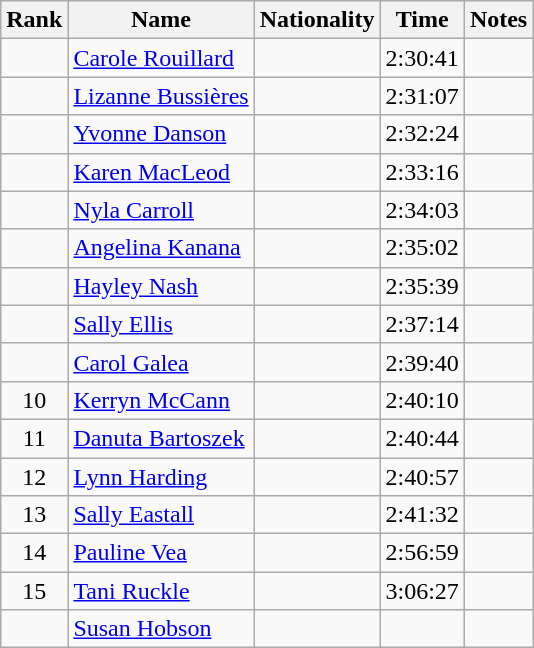<table class="wikitable sortable" style=" text-align:center">
<tr>
<th>Rank</th>
<th>Name</th>
<th>Nationality</th>
<th>Time</th>
<th>Notes</th>
</tr>
<tr>
<td></td>
<td align=left><a href='#'>Carole Rouillard</a></td>
<td align=left></td>
<td>2:30:41</td>
<td></td>
</tr>
<tr>
<td></td>
<td align=left><a href='#'>Lizanne Bussières</a></td>
<td align=left></td>
<td>2:31:07</td>
<td></td>
</tr>
<tr>
<td></td>
<td align=left><a href='#'>Yvonne Danson</a></td>
<td align=left></td>
<td>2:32:24</td>
<td></td>
</tr>
<tr>
<td></td>
<td align=left><a href='#'>Karen MacLeod</a></td>
<td align=left></td>
<td>2:33:16</td>
<td></td>
</tr>
<tr>
<td></td>
<td align=left><a href='#'>Nyla Carroll</a></td>
<td align=left></td>
<td>2:34:03</td>
<td></td>
</tr>
<tr>
<td></td>
<td align=left><a href='#'>Angelina Kanana</a></td>
<td align=left></td>
<td>2:35:02</td>
<td></td>
</tr>
<tr>
<td></td>
<td align=left><a href='#'>Hayley Nash</a></td>
<td align=left></td>
<td>2:35:39</td>
<td></td>
</tr>
<tr>
<td></td>
<td align=left><a href='#'>Sally Ellis</a></td>
<td align=left></td>
<td>2:37:14</td>
<td></td>
</tr>
<tr>
<td></td>
<td align=left><a href='#'>Carol Galea</a></td>
<td align=left></td>
<td>2:39:40</td>
<td></td>
</tr>
<tr>
<td>10</td>
<td align=left><a href='#'>Kerryn McCann</a></td>
<td align=left></td>
<td>2:40:10</td>
<td></td>
</tr>
<tr>
<td>11</td>
<td align=left><a href='#'>Danuta Bartoszek</a></td>
<td align=left></td>
<td>2:40:44</td>
<td></td>
</tr>
<tr>
<td>12</td>
<td align=left><a href='#'>Lynn Harding</a></td>
<td align=left></td>
<td>2:40:57</td>
<td></td>
</tr>
<tr>
<td>13</td>
<td align=left><a href='#'>Sally Eastall</a></td>
<td align=left></td>
<td>2:41:32</td>
<td></td>
</tr>
<tr>
<td>14</td>
<td align=left><a href='#'>Pauline Vea</a></td>
<td align=left></td>
<td>2:56:59</td>
<td></td>
</tr>
<tr>
<td>15</td>
<td align=left><a href='#'>Tani Ruckle</a></td>
<td align=left></td>
<td>3:06:27</td>
<td></td>
</tr>
<tr>
<td></td>
<td align=left><a href='#'>Susan Hobson</a></td>
<td align=left></td>
<td></td>
<td></td>
</tr>
</table>
